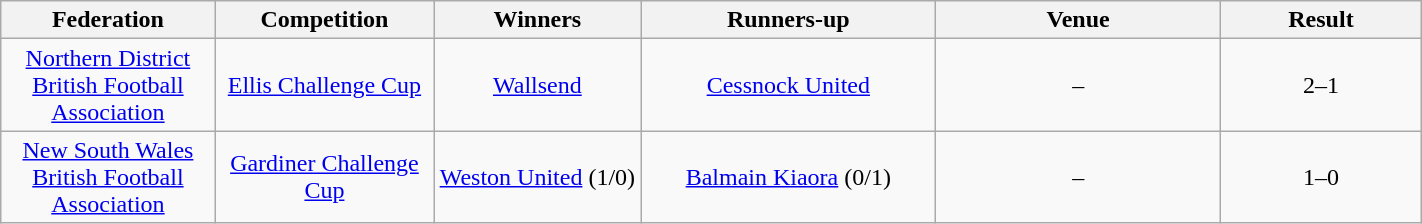<table class="wikitable" width="75%">
<tr>
<th style="width:10em">Federation</th>
<th style="width:10em">Competition</th>
<th style="width:10em">Winners</th>
<th style="width:15em">Runners-up</th>
<th style="width:15em">Venue</th>
<th style="width:10em">Result</th>
</tr>
<tr>
<td align="center"><a href='#'>Northern District British Football Association</a></td>
<td align="center"><a href='#'>Ellis Challenge Cup</a></td>
<td align="center"><a href='#'>Wallsend</a></td>
<td align="center"><a href='#'>Cessnock United</a></td>
<td align="center">–</td>
<td align="center">2–1</td>
</tr>
<tr>
<td align="center"><a href='#'>New South Wales British Football Association</a></td>
<td align="center"><a href='#'>Gardiner Challenge Cup</a></td>
<td align="center"><a href='#'>Weston United</a> (1/0)</td>
<td align="center"><a href='#'>Balmain Kiaora</a> (0/1)</td>
<td align="center">–</td>
<td align="center">1–0</td>
</tr>
</table>
